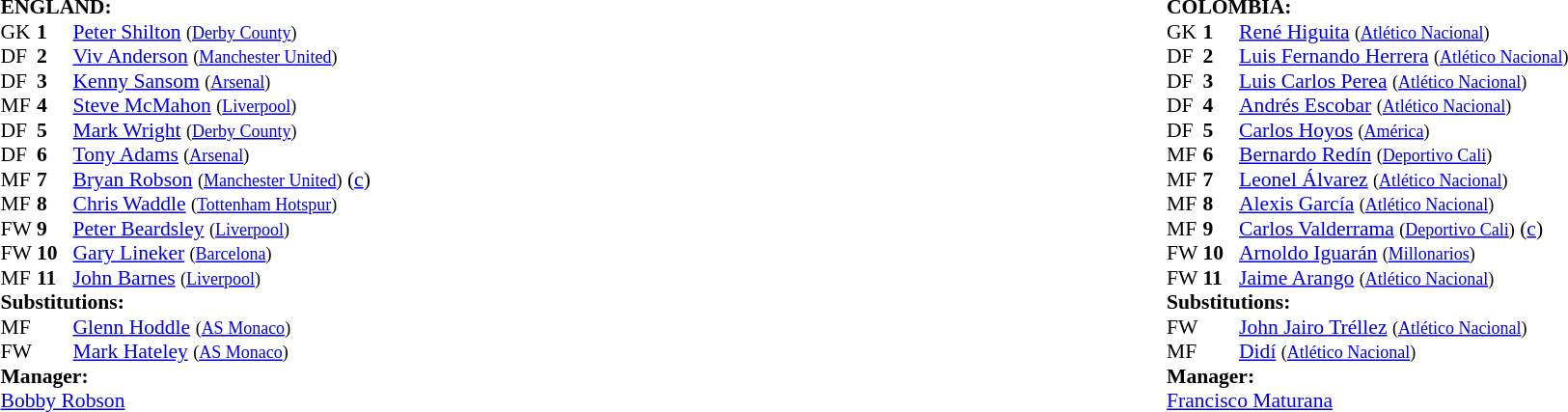<table width="100%">
<tr>
<td valign="top" width="50%"><br><table style="font-size: 90%" cellspacing="0" cellpadding="0">
<tr>
<td colspan=4><strong>ENGLAND:</strong></td>
</tr>
<tr>
<th width="25"></th>
<th width="25"></th>
</tr>
<tr>
<td>GK</td>
<td><strong>1</strong></td>
<td><a href='#'>Peter Shilton</a> <small>(<a href='#'>Derby County</a>)</small></td>
</tr>
<tr>
<td>DF</td>
<td><strong>2</strong></td>
<td><a href='#'>Viv Anderson</a> <small>(<a href='#'>Manchester United</a>)</small></td>
</tr>
<tr>
<td>DF</td>
<td><strong>3</strong></td>
<td><a href='#'>Kenny Sansom</a> <small>(<a href='#'>Arsenal</a>)</small></td>
</tr>
<tr>
<td>MF</td>
<td><strong>4</strong></td>
<td><a href='#'>Steve McMahon</a> <small>(<a href='#'>Liverpool</a>)</small></td>
</tr>
<tr>
<td>DF</td>
<td><strong>5</strong></td>
<td><a href='#'>Mark Wright</a> <small>(<a href='#'>Derby County</a>)</small></td>
</tr>
<tr>
<td>DF</td>
<td><strong>6</strong></td>
<td><a href='#'>Tony Adams</a> <small>(<a href='#'>Arsenal</a>)</small></td>
</tr>
<tr>
<td>MF</td>
<td><strong>7</strong></td>
<td><a href='#'>Bryan Robson</a> <small>(<a href='#'>Manchester United</a>)</small> (<a href='#'>c</a>)</td>
</tr>
<tr>
<td>MF</td>
<td><strong>8</strong></td>
<td><a href='#'>Chris Waddle</a> <small>(<a href='#'>Tottenham Hotspur</a>)</small></td>
<td></td>
<td></td>
</tr>
<tr>
<td>FW</td>
<td><strong>9</strong></td>
<td><a href='#'>Peter Beardsley</a> <small>(<a href='#'>Liverpool</a>)</small></td>
</tr>
<tr>
<td>FW</td>
<td><strong>10</strong></td>
<td><a href='#'>Gary Lineker</a> <small>(<a href='#'>Barcelona</a>)</small></td>
</tr>
<tr>
<td>MF</td>
<td><strong>11</strong></td>
<td><a href='#'>John Barnes</a> <small>(<a href='#'>Liverpool</a>)</small></td>
<td></td>
<td></td>
</tr>
<tr>
<td colspan=3><strong>Substitutions:</strong></td>
</tr>
<tr>
<td>MF</td>
<td><strong></strong></td>
<td><a href='#'>Glenn Hoddle</a> <small>(<a href='#'>AS Monaco</a>)</small></td>
<td></td>
<td></td>
</tr>
<tr>
<td>FW</td>
<td><strong></strong></td>
<td><a href='#'>Mark Hateley</a> <small>(<a href='#'>AS Monaco</a>)</small></td>
<td></td>
<td></td>
</tr>
<tr>
<td colspan=3><strong>Manager:</strong></td>
</tr>
<tr>
<td colspan=4><a href='#'>Bobby Robson</a></td>
</tr>
</table>
</td>
<td valign="top" width="50%"><br><table style="font-size: 90%" cellspacing="0" cellpadding="0" align="center">
<tr>
<td colspan=4><strong>COLOMBIA:</strong></td>
</tr>
<tr>
<th width="25"></th>
<th width="25"></th>
</tr>
<tr>
<td>GK</td>
<td><strong>1</strong></td>
<td><a href='#'>René Higuita</a> <small>(<a href='#'>Atlético Nacional</a>)</small></td>
</tr>
<tr>
<td>DF</td>
<td><strong>2</strong></td>
<td><a href='#'>Luis Fernando Herrera</a> <small>(<a href='#'>Atlético Nacional</a>)</small></td>
</tr>
<tr>
<td>DF</td>
<td><strong>3</strong></td>
<td><a href='#'>Luis Carlos Perea</a> <small>(<a href='#'>Atlético Nacional</a>)</small></td>
</tr>
<tr>
<td>DF</td>
<td><strong>4</strong></td>
<td><a href='#'>Andrés Escobar</a> <small>(<a href='#'>Atlético Nacional</a>)</small></td>
</tr>
<tr>
<td>DF</td>
<td><strong>5</strong></td>
<td><a href='#'>Carlos Hoyos</a> <small>(<a href='#'>América</a>)</small></td>
</tr>
<tr>
<td>MF</td>
<td><strong>6</strong></td>
<td><a href='#'>Bernardo Redín</a> <small>(<a href='#'>Deportivo Cali</a>)</small></td>
</tr>
<tr>
<td>MF</td>
<td><strong>7</strong></td>
<td><a href='#'>Leonel Álvarez</a> <small>(<a href='#'>Atlético Nacional</a>)</small></td>
</tr>
<tr>
<td>MF</td>
<td><strong>8</strong></td>
<td><a href='#'>Alexis García</a> <small>(<a href='#'>Atlético Nacional</a>)</small></td>
</tr>
<tr>
<td>MF</td>
<td><strong>9</strong></td>
<td><a href='#'>Carlos Valderrama</a> <small>(<a href='#'>Deportivo Cali</a>)</small> (<a href='#'>c</a>)</td>
</tr>
<tr>
<td>FW</td>
<td><strong>10</strong></td>
<td><a href='#'>Arnoldo Iguarán</a> <small>(<a href='#'>Millonarios</a>)</small></td>
<td></td>
<td></td>
</tr>
<tr>
<td>FW</td>
<td><strong>11</strong></td>
<td><a href='#'>Jaime Arango</a>  <small>(<a href='#'>Atlético Nacional</a>)</small></td>
<td></td>
<td></td>
</tr>
<tr>
<td colspan=3><strong>Substitutions:</strong></td>
</tr>
<tr>
<td>FW</td>
<td><strong></strong></td>
<td><a href='#'>John Jairo Tréllez</a> <small>(<a href='#'>Atlético Nacional</a>)</small></td>
<td></td>
<td></td>
</tr>
<tr>
<td>MF</td>
<td><strong></strong></td>
<td><a href='#'>Didí</a> <small>(<a href='#'>Atlético Nacional</a>)</small></td>
<td></td>
<td></td>
</tr>
<tr>
<td colspan=3><strong>Manager:</strong></td>
</tr>
<tr>
<td colspan=4><a href='#'>Francisco Maturana</a></td>
</tr>
</table>
</td>
</tr>
</table>
